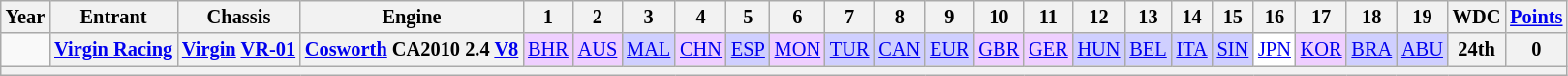<table class="wikitable" style="text-align:center; font-size:85%">
<tr>
<th scope="col">Year</th>
<th scope="col">Entrant</th>
<th scope="col">Chassis</th>
<th scope="col">Engine</th>
<th scope="col">1</th>
<th scope="col">2</th>
<th scope="col">3</th>
<th scope="col">4</th>
<th scope="col">5</th>
<th scope="col">6</th>
<th scope="col">7</th>
<th scope="col">8</th>
<th scope="col">9</th>
<th scope="col">10</th>
<th scope="col">11</th>
<th scope="col">12</th>
<th scope="col">13</th>
<th scope="col">14</th>
<th scope="col">15</th>
<th scope="col">16</th>
<th scope="col">17</th>
<th scope="col">18</th>
<th scope="col">19</th>
<th scope="col">WDC</th>
<th scope="col"><a href='#'>Points</a></th>
</tr>
<tr>
<td></td>
<th nowrap><a href='#'>Virgin Racing</a></th>
<th nowrap><a href='#'>Virgin</a> <a href='#'>VR-01</a></th>
<th nowrap><a href='#'>Cosworth</a> CA2010 2.4 <a href='#'>V8</a></th>
<td style="background:#EFCFFF;"><a href='#'>BHR</a><br></td>
<td style="background:#EFCFFF;"><a href='#'>AUS</a><br></td>
<td style="background:#CFCFFF;"><a href='#'>MAL</a><br></td>
<td style="background:#EFCFFF;"><a href='#'>CHN</a><br></td>
<td style="background:#CFCFFF;"><a href='#'>ESP</a><br></td>
<td style="background:#EFCFFF;"><a href='#'>MON</a><br></td>
<td style="background:#CFCFFF;"><a href='#'>TUR</a><br></td>
<td style="background:#CFCFFF;"><a href='#'>CAN</a><br></td>
<td style="background:#CFCFFF;"><a href='#'>EUR</a><br></td>
<td style="background:#EFCFFF;"><a href='#'>GBR</a><br></td>
<td style="background:#EFCFFF;"><a href='#'>GER</a><br></td>
<td style="background:#CFCFFF;"><a href='#'>HUN</a><br></td>
<td style="background:#CFCFFF;"><a href='#'>BEL</a><br></td>
<td style="background:#CFCFFF;"><a href='#'>ITA</a><br></td>
<td style="background:#CFCFFF;"><a href='#'>SIN</a><br></td>
<td style="background:#FFFFFF;"><a href='#'>JPN</a><br></td>
<td style="background:#EFCFFF;"><a href='#'>KOR</a><br></td>
<td style="background:#CFCFFF;"><a href='#'>BRA</a><br></td>
<td style="background:#CFCFFF;"><a href='#'>ABU</a><br></td>
<th>24th</th>
<th>0</th>
</tr>
<tr>
<th colspan="25"></th>
</tr>
</table>
